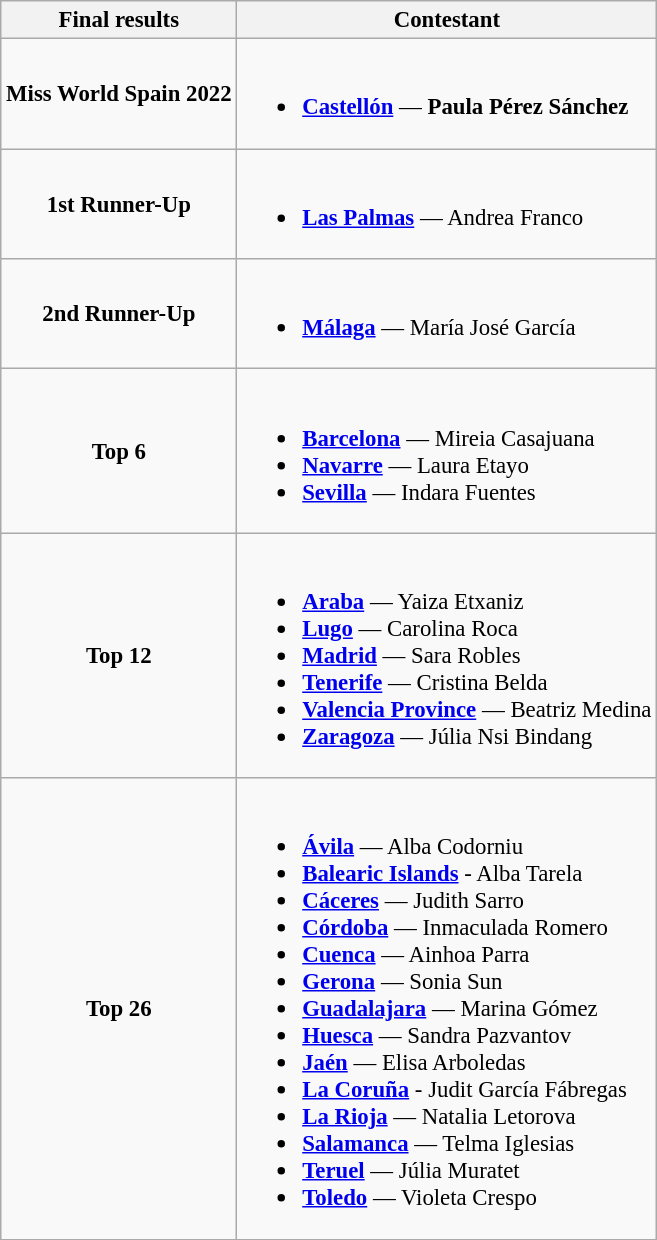<table class="wikitable sortable" style="font-size: 95%;">
<tr>
<th>Final results</th>
<th>Contestant</th>
</tr>
<tr>
<td style="text-align:center;"><strong>Miss World Spain 2022</strong></td>
<td><br><ul><li> <strong><a href='#'>Castellón</a></strong> — <strong>Paula Pérez Sánchez</strong></li></ul></td>
</tr>
<tr>
<td style="text-align:center;"><strong>1st Runner-Up</strong></td>
<td><br><ul><li> <strong><a href='#'>Las Palmas</a></strong> — Andrea Franco</li></ul></td>
</tr>
<tr>
<td style="text-align:center;"><strong>2nd Runner-Up</strong></td>
<td><br><ul><li> <strong><a href='#'>Málaga</a></strong> — María José García</li></ul></td>
</tr>
<tr>
<td style="text-align:center;"><strong>Top 6</strong></td>
<td><br><ul><li> <strong><a href='#'>Barcelona</a></strong> — Mireia Casajuana</li><li> <strong><a href='#'>Navarre</a></strong> — Laura Etayo</li><li> <strong><a href='#'>Sevilla</a></strong> — Indara Fuentes</li></ul></td>
</tr>
<tr>
<td style="text-align:center;"><strong>Top 12</strong></td>
<td><br><ul><li> <strong><a href='#'>Araba</a></strong> — Yaiza Etxaniz</li><li> <strong><a href='#'>Lugo</a></strong> — Carolina Roca</li><li> <strong><a href='#'>Madrid</a></strong> — Sara Robles</li><li> <strong><a href='#'>Tenerife</a></strong> — Cristina Belda</li><li> <strong><a href='#'>Valencia Province</a></strong> — Beatriz Medina</li><li> <strong><a href='#'>Zaragoza</a></strong> — Júlia Nsi Bindang</li></ul></td>
</tr>
<tr>
<td style="text-align:center;"><strong>Top 26</strong></td>
<td><br><ul><li> <strong><a href='#'>Ávila</a></strong> — Alba Codorniu</li><li> <strong><a href='#'>Balearic Islands</a></strong> - Alba Tarela</li><li> <strong><a href='#'>Cáceres</a></strong> — Judith Sarro</li><li> <strong><a href='#'>Córdoba</a></strong> — Inmaculada Romero</li><li> <strong><a href='#'>Cuenca</a></strong> — Ainhoa Parra</li><li> <strong><a href='#'>Gerona</a></strong> — Sonia Sun</li><li> <strong><a href='#'>Guadalajara</a></strong> — Marina Gómez</li><li> <strong><a href='#'>Huesca</a></strong> — Sandra Pazvantov</li><li> <strong><a href='#'>Jaén</a></strong> — Elisa Arboledas</li><li> <strong><a href='#'>La Coruña</a></strong> - Judit García Fábregas</li><li> <strong><a href='#'>La Rioja</a></strong> — Natalia Letorova</li><li> <strong><a href='#'>Salamanca</a></strong> — Telma Iglesias</li><li> <strong><a href='#'>Teruel</a></strong> — Júlia Muratet</li><li> <strong><a href='#'>Toledo</a></strong> — Violeta Crespo</li></ul></td>
</tr>
<tr>
</tr>
</table>
